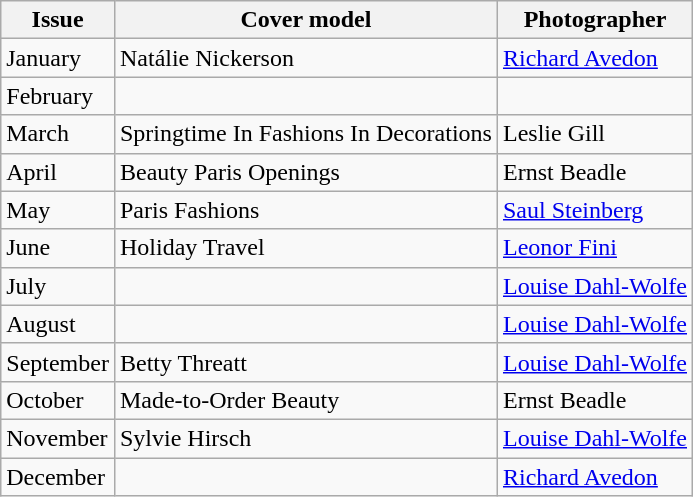<table class="sortable wikitable">
<tr>
<th>Issue</th>
<th>Cover model</th>
<th>Photographer</th>
</tr>
<tr>
<td>January</td>
<td>Natálie Nickerson</td>
<td><a href='#'>Richard Avedon</a></td>
</tr>
<tr>
<td>February</td>
<td></td>
<td></td>
</tr>
<tr>
<td>March</td>
<td>Springtime In Fashions In Decorations</td>
<td>Leslie Gill</td>
</tr>
<tr>
<td>April</td>
<td>Beauty Paris Openings</td>
<td>Ernst Beadle</td>
</tr>
<tr>
<td>May</td>
<td>Paris Fashions</td>
<td><a href='#'>Saul Steinberg</a></td>
</tr>
<tr>
<td>June</td>
<td>Holiday Travel</td>
<td><a href='#'>Leonor Fini</a></td>
</tr>
<tr>
<td>July</td>
<td></td>
<td><a href='#'>Louise Dahl-Wolfe</a></td>
</tr>
<tr>
<td>August</td>
<td></td>
<td><a href='#'>Louise Dahl-Wolfe</a></td>
</tr>
<tr>
<td>September</td>
<td>Betty Threatt</td>
<td><a href='#'>Louise Dahl-Wolfe</a></td>
</tr>
<tr>
<td>October</td>
<td>Made-to-Order Beauty</td>
<td>Ernst Beadle</td>
</tr>
<tr>
<td>November</td>
<td>Sylvie Hirsch</td>
<td><a href='#'>Louise Dahl-Wolfe</a></td>
</tr>
<tr>
<td>December</td>
<td></td>
<td><a href='#'>Richard Avedon</a></td>
</tr>
</table>
